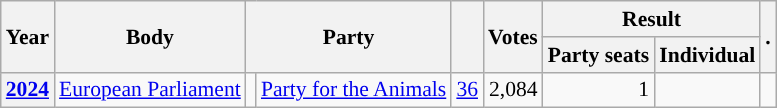<table class="wikitable plainrowheaders sortable" border=2 cellpadding=4 cellspacing=0 style="border: 1px #aaa solid; font-size: 90%; text-align:center;">
<tr>
<th scope="col" rowspan=2>Year</th>
<th scope="col" rowspan=2>Body</th>
<th scope="col" colspan=2 rowspan=2>Party</th>
<th scope="col" rowspan=2></th>
<th scope="col" rowspan=2>Votes</th>
<th scope="colgroup" colspan=2>Result</th>
<th scope="col" rowspan=2>.</th>
</tr>
<tr>
<th scope="col">Party seats</th>
<th scope="col">Individual</th>
</tr>
<tr>
<th scope="row"><a href='#'>2024</a></th>
<td><a href='#'>European Parliament</a></td>
<td style="background-color:"></td>
<td><a href='#'>Party for the Animals</a></td>
<td style=text-align:right><a href='#'>36</a></td>
<td style=text-align:right>2,084</td>
<td style=text-align:right>1</td>
<td></td>
<td></td>
</tr>
</table>
